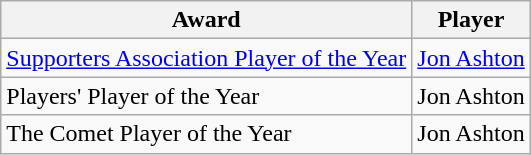<table class="wikitable">
<tr>
<th>Award</th>
<th>Player</th>
</tr>
<tr>
<td><a href='#'>Supporters Association Player of the Year</a></td>
<td><a href='#'>Jon Ashton</a></td>
</tr>
<tr>
<td>Players' Player of the Year</td>
<td>Jon Ashton</td>
</tr>
<tr>
<td>The Comet Player of the Year</td>
<td>Jon Ashton</td>
</tr>
</table>
